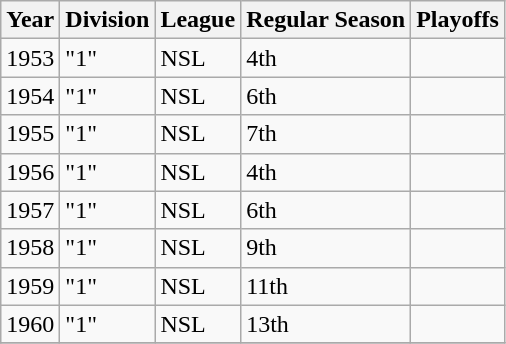<table class="wikitable">
<tr>
<th>Year</th>
<th>Division</th>
<th>League</th>
<th>Regular Season</th>
<th>Playoffs</th>
</tr>
<tr>
<td>1953</td>
<td>"1"</td>
<td>NSL</td>
<td>4th</td>
<td></td>
</tr>
<tr>
<td>1954</td>
<td>"1"</td>
<td>NSL</td>
<td>6th</td>
<td></td>
</tr>
<tr>
<td>1955</td>
<td>"1"</td>
<td>NSL</td>
<td>7th</td>
<td></td>
</tr>
<tr>
<td>1956</td>
<td>"1"</td>
<td>NSL</td>
<td>4th</td>
<td></td>
</tr>
<tr>
<td>1957</td>
<td>"1"</td>
<td>NSL</td>
<td>6th</td>
<td></td>
</tr>
<tr>
<td>1958</td>
<td>"1"</td>
<td>NSL</td>
<td>9th</td>
<td></td>
</tr>
<tr>
<td>1959</td>
<td>"1"</td>
<td>NSL</td>
<td>11th</td>
<td></td>
</tr>
<tr>
<td>1960</td>
<td>"1"</td>
<td>NSL</td>
<td>13th</td>
<td></td>
</tr>
<tr>
</tr>
</table>
